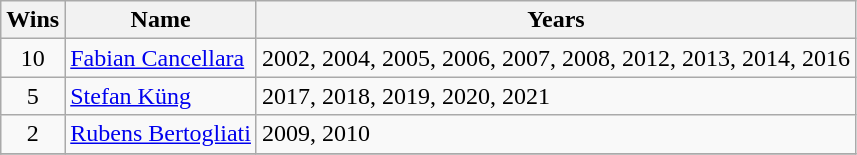<table class="wikitable">
<tr>
<th>Wins</th>
<th>Name</th>
<th>Years</th>
</tr>
<tr>
<td align=center>10</td>
<td><a href='#'>Fabian Cancellara</a></td>
<td align=left>2002, 2004, 2005, 2006, 2007, 2008, 2012, 2013, 2014, 2016</td>
</tr>
<tr>
<td align=center>5</td>
<td><a href='#'>Stefan Küng</a></td>
<td align=left>2017, 2018, 2019, 2020, 2021</td>
</tr>
<tr>
<td align=center>2</td>
<td><a href='#'>Rubens Bertogliati</a></td>
<td align=left>2009, 2010</td>
</tr>
<tr>
</tr>
</table>
